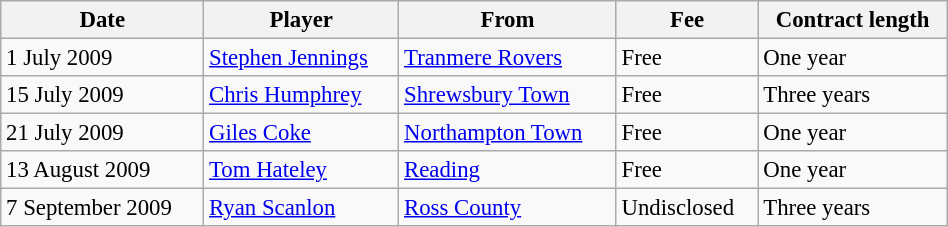<table class="wikitable" style="font-size:95%; width:50%">
<tr>
<th>Date</th>
<th>Player</th>
<th>From</th>
<th>Fee</th>
<th>Contract length</th>
</tr>
<tr>
<td>1 July 2009</td>
<td> <a href='#'>Stephen Jennings</a></td>
<td> <a href='#'>Tranmere Rovers</a></td>
<td>Free</td>
<td>One year</td>
</tr>
<tr>
<td>15 July 2009</td>
<td> <a href='#'>Chris Humphrey</a></td>
<td> <a href='#'>Shrewsbury Town</a></td>
<td>Free</td>
<td>Three years</td>
</tr>
<tr>
<td>21 July 2009</td>
<td> <a href='#'>Giles Coke</a></td>
<td> <a href='#'>Northampton Town</a></td>
<td>Free</td>
<td>One year</td>
</tr>
<tr>
<td>13 August 2009</td>
<td> <a href='#'>Tom Hateley</a></td>
<td> <a href='#'>Reading</a></td>
<td>Free</td>
<td>One year</td>
</tr>
<tr>
<td>7 September 2009</td>
<td> <a href='#'>Ryan Scanlon</a></td>
<td> <a href='#'>Ross County</a></td>
<td>Undisclosed</td>
<td>Three years</td>
</tr>
</table>
